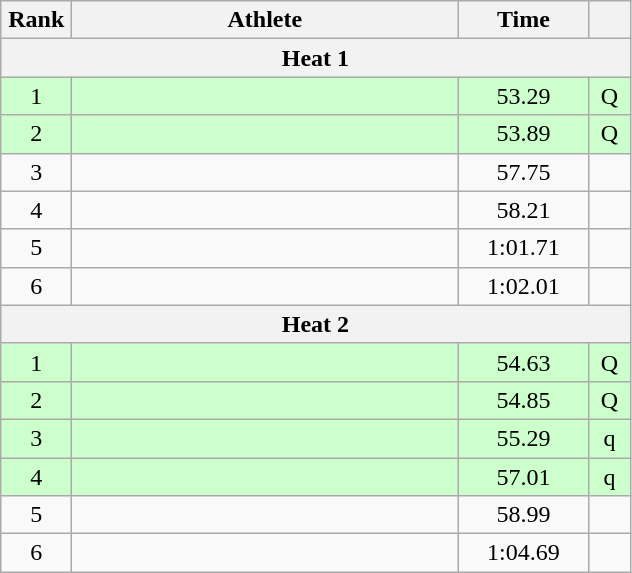<table class=wikitable style="text-align:center">
<tr>
<th width=40>Rank</th>
<th width=250>Athlete</th>
<th width=80>Time</th>
<th width=20></th>
</tr>
<tr>
<th colspan=4>Heat 1</th>
</tr>
<tr bgcolor="ccffcc">
<td>1</td>
<td align=left></td>
<td>53.29</td>
<td>Q</td>
</tr>
<tr bgcolor="ccffcc">
<td>2</td>
<td align=left></td>
<td>53.89</td>
<td>Q</td>
</tr>
<tr>
<td>3</td>
<td align=left></td>
<td>57.75</td>
<td></td>
</tr>
<tr>
<td>4</td>
<td align=left></td>
<td>58.21</td>
<td></td>
</tr>
<tr>
<td>5</td>
<td align=left></td>
<td>1:01.71</td>
<td></td>
</tr>
<tr>
<td>6</td>
<td align=left></td>
<td>1:02.01</td>
<td></td>
</tr>
<tr>
<th colspan=4>Heat 2</th>
</tr>
<tr bgcolor="ccffcc">
<td>1</td>
<td align=left></td>
<td>54.63</td>
<td>Q</td>
</tr>
<tr bgcolor="ccffcc">
<td>2</td>
<td align=left></td>
<td>54.85</td>
<td>Q</td>
</tr>
<tr bgcolor="ccffcc">
<td>3</td>
<td align=left></td>
<td>55.29</td>
<td>q</td>
</tr>
<tr bgcolor="ccffcc">
<td>4</td>
<td align=left></td>
<td>57.01</td>
<td>q</td>
</tr>
<tr>
<td>5</td>
<td align=left></td>
<td>58.99</td>
<td></td>
</tr>
<tr>
<td>6</td>
<td align=left></td>
<td>1:04.69</td>
<td></td>
</tr>
</table>
